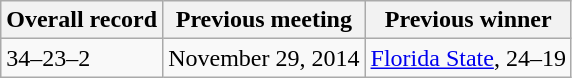<table class="wikitable">
<tr>
<th>Overall record</th>
<th>Previous meeting</th>
<th>Previous winner</th>
</tr>
<tr>
<td>34–23–2</td>
<td>November 29, 2014</td>
<td><a href='#'>Florida State</a>, 24–19</td>
</tr>
</table>
